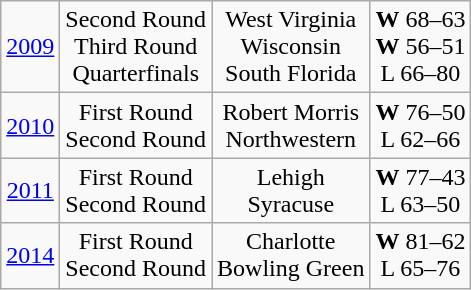<table class="wikitable">
<tr align="center">
<td><a href='#'>2009</a></td>
<td>Second Round<br>Third Round<br>Quarterfinals</td>
<td>West Virginia<br>Wisconsin<br>South Florida</td>
<td><strong>W</strong> 68–63<br><strong>W</strong> 56–51<br>L 66–80</td>
</tr>
<tr align="center">
<td><a href='#'>2010</a></td>
<td>First Round<br>Second Round</td>
<td>Robert Morris<br>Northwestern</td>
<td><strong>W</strong> 76–50<br>L 62–66</td>
</tr>
<tr align="center">
<td><a href='#'>2011</a></td>
<td>First Round<br>Second Round</td>
<td>Lehigh<br>Syracuse</td>
<td><strong>W</strong> 77–43<br>L 63–50</td>
</tr>
<tr align="center">
<td><a href='#'>2014</a></td>
<td>First Round<br>Second Round</td>
<td>Charlotte<br>Bowling Green</td>
<td><strong>W</strong> 81–62<br>L 65–76</td>
</tr>
</table>
